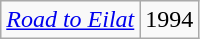<table class="wikitable">
<tr>
<td><em><a href='#'>Road to Eilat</a></em></td>
<td>1994</td>
</tr>
</table>
